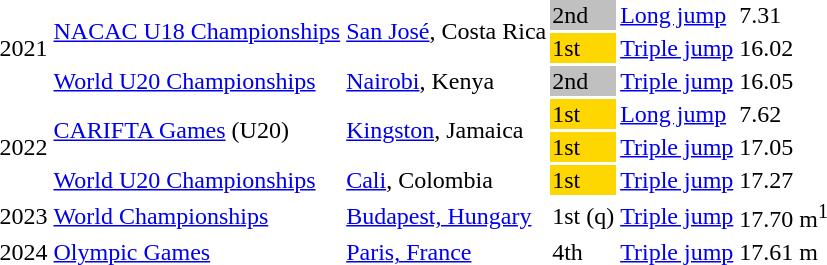<table>
<tr>
<td rowspan=3>2021</td>
<td rowspan=2><a href='#'>NACAC U18 Championships</a></td>
<td rowspan=2><a href='#'>San José</a>, Costa Rica</td>
<td bgcolor=silver>2nd</td>
<td><a href='#'>Long jump</a></td>
<td>7.31</td>
<td></td>
</tr>
<tr>
<td bgcolor=gold>1st</td>
<td><a href='#'>Triple jump</a></td>
<td>16.02</td>
<td></td>
</tr>
<tr>
<td><a href='#'>World U20 Championships</a></td>
<td><a href='#'>Nairobi</a>, Kenya</td>
<td bgcolor=silver>2nd</td>
<td><a href='#'>Triple jump</a></td>
<td>16.05</td>
<td></td>
</tr>
<tr>
<td rowspan=3>2022</td>
<td rowspan=2><a href='#'>CARIFTA Games</a> (U20)</td>
<td rowspan=2><a href='#'>Kingston</a>, Jamaica</td>
<td bgcolor=gold>1st</td>
<td><a href='#'>Long jump</a></td>
<td>7.62</td>
<td></td>
</tr>
<tr>
<td bgcolor=gold>1st</td>
<td><a href='#'>Triple jump</a></td>
<td>17.05</td>
<td></td>
</tr>
<tr>
<td><a href='#'>World U20 Championships</a></td>
<td><a href='#'>Cali</a>, Colombia</td>
<td bgcolor=gold>1st</td>
<td><a href='#'>Triple jump</a></td>
<td>17.27</td>
<td><strong></strong> </td>
</tr>
<tr>
<td>2023</td>
<td><a href='#'>World Championships</a></td>
<td><a href='#'>Budapest, Hungary</a></td>
<td>1st (q)</td>
<td><a href='#'>Triple jump</a></td>
<td>17.70 m<sup>1</sup></td>
</tr>
<tr>
<td>2024</td>
<td><a href='#'>Olympic Games</a></td>
<td><a href='#'>Paris, France</a></td>
<td>4th</td>
<td><a href='#'>Triple jump</a></td>
<td>17.61 m</td>
</tr>
</table>
